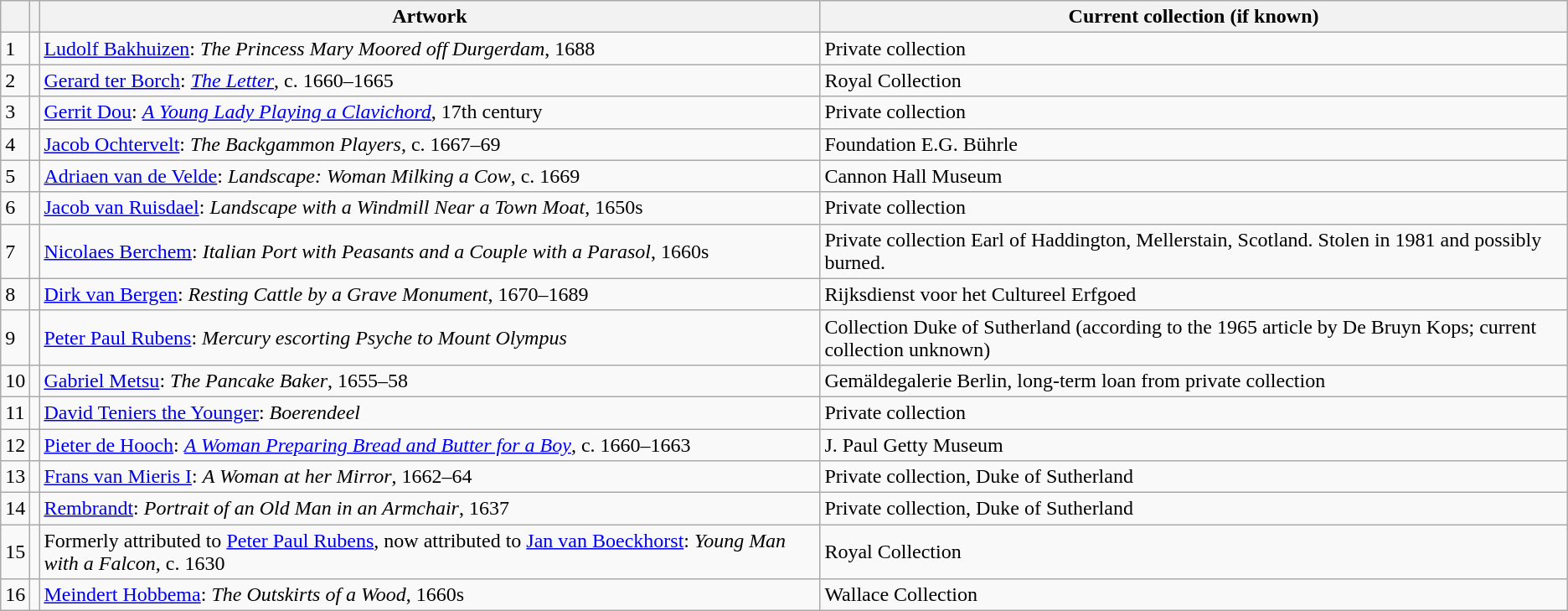<table class="wikitable">
<tr>
<th></th>
<th></th>
<th>Artwork</th>
<th>Current collection (if known)</th>
</tr>
<tr>
<td>1</td>
<td></td>
<td><a href='#'>Ludolf Bakhuizen</a>: <em>The Princess Mary Moored off Durgerdam</em>, 1688</td>
<td>Private collection</td>
</tr>
<tr>
<td>2</td>
<td></td>
<td><a href='#'>Gerard ter Borch</a>: <em><a href='#'>The Letter</a></em>, c. 1660–1665</td>
<td>Royal Collection</td>
</tr>
<tr>
<td>3</td>
<td></td>
<td><a href='#'>Gerrit Dou</a>: <em><a href='#'>A Young Lady Playing a Clavichord</a></em>, 17th century</td>
<td>Private collection</td>
</tr>
<tr>
<td>4</td>
<td></td>
<td><a href='#'>Jacob Ochtervelt</a>: <em>The Backgammon Players</em>, c. 1667–69</td>
<td>Foundation E.G. Bührle</td>
</tr>
<tr>
<td>5</td>
<td></td>
<td><a href='#'>Adriaen van de Velde</a>: <em>Landscape: Woman Milking a Cow</em>, c. 1669</td>
<td>Cannon Hall Museum</td>
</tr>
<tr>
<td>6</td>
<td></td>
<td><a href='#'>Jacob van Ruisdael</a>: <em>Landscape with a Windmill Near a Town Moat</em>, 1650s</td>
<td>Private collection</td>
</tr>
<tr>
<td>7</td>
<td></td>
<td><a href='#'>Nicolaes Berchem</a>: <em>Italian Port with Peasants and a Couple with a Parasol</em>, 1660s</td>
<td>Private collection Earl of Haddington, Mellerstain, Scotland. Stolen in 1981 and possibly burned.</td>
</tr>
<tr>
<td>8</td>
<td></td>
<td><a href='#'>Dirk van Bergen</a>: <em>Resting Cattle by a Grave Monument</em>, 1670–1689</td>
<td>Rijksdienst voor het Cultureel Erfgoed</td>
</tr>
<tr>
<td>9</td>
<td></td>
<td><a href='#'>Peter Paul Rubens</a>: <em>Mercury escorting Psyche to Mount Olympus</em></td>
<td>Collection Duke of Sutherland (according to the 1965 article by De Bruyn Kops; current collection unknown)</td>
</tr>
<tr>
<td>10</td>
<td></td>
<td><a href='#'>Gabriel Metsu</a>: <em>The Pancake Baker</em>, 1655–58</td>
<td>Gemäldegalerie Berlin, long-term loan from private collection</td>
</tr>
<tr>
<td>11</td>
<td></td>
<td><a href='#'>David Teniers the Younger</a>: <em>Boerendeel</em></td>
<td>Private collection</td>
</tr>
<tr>
<td>12</td>
<td></td>
<td><a href='#'>Pieter de Hooch</a>: <em><a href='#'>A Woman Preparing Bread and Butter for a Boy</a></em>, c. 1660–1663</td>
<td>J. Paul Getty Museum</td>
</tr>
<tr>
<td>13</td>
<td></td>
<td><a href='#'>Frans van Mieris I</a>: <em>A Woman at her Mirror</em>, 1662–64</td>
<td>Private collection, Duke of Sutherland</td>
</tr>
<tr>
<td>14</td>
<td></td>
<td><a href='#'>Rembrandt</a>: <em>Portrait of an Old Man in an Armchair</em>, 1637</td>
<td>Private collection, Duke of Sutherland</td>
</tr>
<tr>
<td>15</td>
<td></td>
<td>Formerly attributed to <a href='#'>Peter Paul Rubens</a>, now attributed to <a href='#'>Jan van Boeckhorst</a>: <em>Young Man with a Falcon</em>, c. 1630</td>
<td>Royal Collection</td>
</tr>
<tr>
<td>16</td>
<td></td>
<td><a href='#'>Meindert Hobbema</a>: <em>The Outskirts of a Wood</em>, 1660s</td>
<td>Wallace Collection</td>
</tr>
</table>
